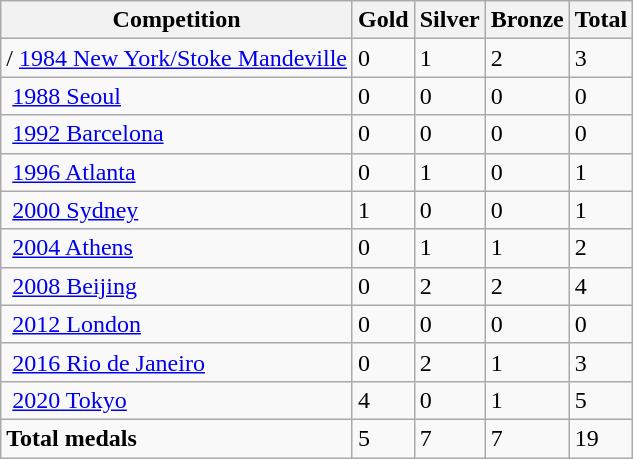<table class="wikitable">
<tr>
<th>Competition</th>
<th>Gold</th>
<th>Silver</th>
<th>Bronze</th>
<th>Total</th>
</tr>
<tr>
<td>/ <a href='#'>1984 New York/Stoke Mandeville</a></td>
<td>0</td>
<td>1</td>
<td>2</td>
<td>3</td>
</tr>
<tr>
<td> <a href='#'>1988 Seoul</a></td>
<td>0</td>
<td>0</td>
<td>0</td>
<td>0</td>
</tr>
<tr>
<td> <a href='#'>1992 Barcelona</a></td>
<td>0</td>
<td>0</td>
<td>0</td>
<td>0</td>
</tr>
<tr>
<td> <a href='#'>1996 Atlanta</a></td>
<td>0</td>
<td>1</td>
<td>0</td>
<td>1</td>
</tr>
<tr>
<td> <a href='#'>2000 Sydney</a></td>
<td>1</td>
<td>0</td>
<td>0</td>
<td>1</td>
</tr>
<tr>
<td> <a href='#'>2004 Athens</a></td>
<td>0</td>
<td>1</td>
<td>1</td>
<td>2</td>
</tr>
<tr>
<td> <a href='#'>2008 Beijing</a></td>
<td>0</td>
<td>2</td>
<td>2</td>
<td>4</td>
</tr>
<tr>
<td> <a href='#'>2012 London</a></td>
<td>0</td>
<td>0</td>
<td>0</td>
<td>0</td>
</tr>
<tr>
<td> <a href='#'>2016 Rio de Janeiro</a></td>
<td>0</td>
<td>2</td>
<td>1</td>
<td>3</td>
</tr>
<tr>
<td> <a href='#'>2020 Tokyo</a></td>
<td>4</td>
<td>0</td>
<td>1</td>
<td>5</td>
</tr>
<tr>
<td><strong>Total medals</strong></td>
<td>5</td>
<td>7</td>
<td>7</td>
<td>19</td>
</tr>
</table>
